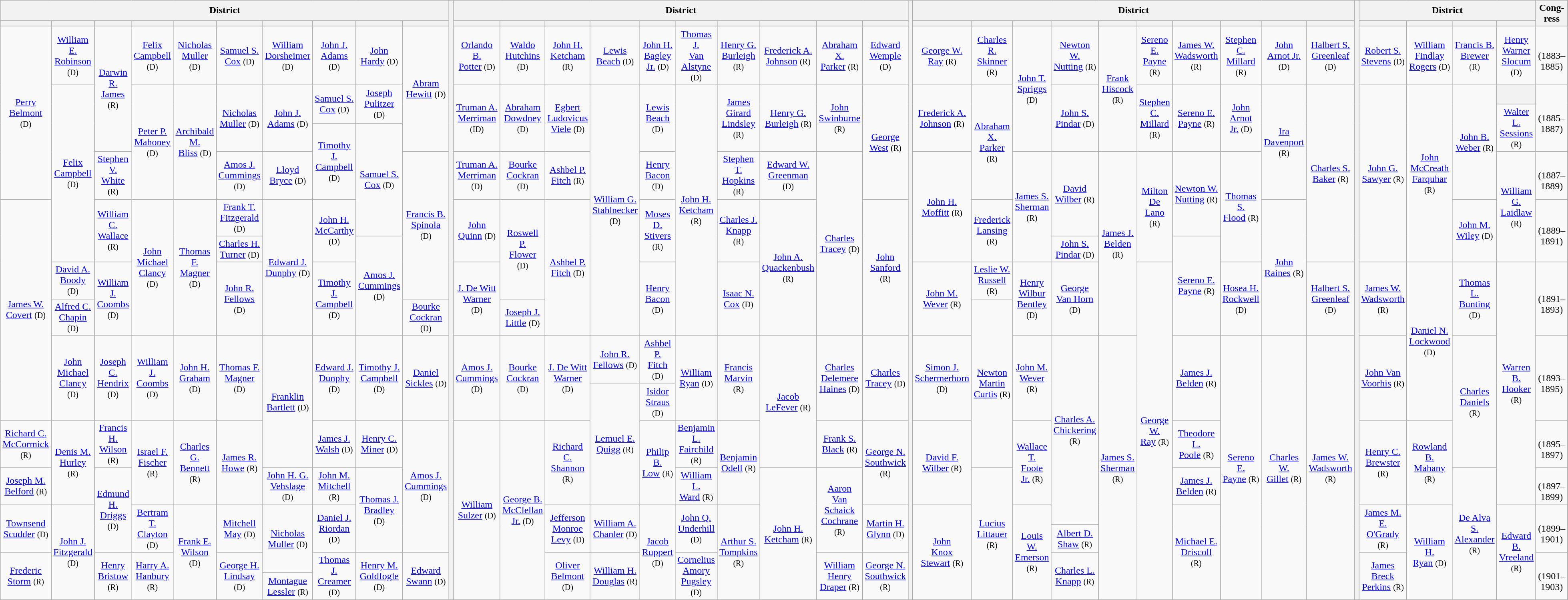<table class=wikitable style="text-align:center">
<tr>
<th colspan=10>District</th>
<th rowspan="100"></th>
<th colspan=10>District</th>
<th rowspan="100"></th>
<th colspan=10>District</th>
<th rowspan="100"></th>
<th colspan=4>District</th>
<th rowspan=2>Cong­ress</th>
</tr>
<tr>
<th></th>
<th></th>
<th></th>
<th></th>
<th></th>
<th></th>
<th></th>
<th></th>
<th></th>
<th></th>
<th></th>
<th></th>
<th></th>
<th></th>
<th></th>
<th></th>
<th></th>
<th></th>
<th></th>
<th></th>
<th></th>
<th></th>
<th></th>
<th></th>
<th></th>
<th></th>
<th></th>
<th></th>
<th></th>
<th></th>
<th></th>
<th></th>
<th></th>
<th></th>
</tr>
<tr style="height:2em">
<td rowspan="5" ><a href='#'>Perry<br>Belmont</a> <small>(D)</small></td>
<td><a href='#'>William E.<br>Robinson</a> <small>(D)</small></td>
<td rowspan="4" ><a href='#'>Darwin R.<br>James</a> <small>(R)</small></td>
<td><a href='#'>Felix<br>Campbell</a> <small>(D)</small></td>
<td><a href='#'>Nicholas<br>Muller</a> <small>(D)</small></td>
<td><a href='#'>Samuel S.<br>Cox</a> <small>(D)</small></td>
<td><a href='#'>William<br>Dorsheimer</a> <small>(D)</small></td>
<td><a href='#'>John J.<br>Adams</a> <small>(D)</small></td>
<td><a href='#'>John<br>Hardy</a> <small>(D)</small></td>
<td rowspan="4" ><a href='#'>Abram<br>Hewitt</a> <small>(D)</small></td>
<td><a href='#'>Orlando B.<br>Potter</a> <small>(D)</small></td>
<td><a href='#'>Waldo<br>Hutchins</a> <small>(D)</small></td>
<td><a href='#'>John H.<br>Ketcham</a> <small>(R)</small></td>
<td><a href='#'>Lewis<br>Beach</a> <small>(D)</small></td>
<td><a href='#'>John H.<br>Bagley Jr.</a> <small>(D)</small></td>
<td><a href='#'>Thomas J.<br>Van Alstyne</a> <small>(D)</small></td>
<td><a href='#'>Henry G.<br>Burleigh</a> <small>(R)</small></td>
<td><a href='#'>Frederick A.<br>Johnson</a> <small>(R)</small></td>
<td><a href='#'>Abraham X.<br>Parker</a> <small>(R)</small></td>
<td><a href='#'>Edward<br>Wemple</a> <small>(D)</small></td>
<td><a href='#'>George W.<br>Ray</a> <small>(R)</small></td>
<td><a href='#'>Charles R.<br>Skinner</a> <small>(R)</small></td>
<td rowspan="4" ><a href='#'>John T.<br>Spriggs</a> <small>(D)</small></td>
<td><a href='#'>Newton W.<br>Nutting</a> <small>(R)</small></td>
<td rowspan="4" ><a href='#'>Frank<br>Hiscock</a> <small>(R)</small></td>
<td><a href='#'>Sereno E.<br>Payne</a> <small>(R)</small></td>
<td><a href='#'>James W.<br>Wadsworth</a> <small>(R)</small></td>
<td><a href='#'>Stephen C.<br>Millard</a> <small>(R)</small></td>
<td><a href='#'>John<br>Arnot Jr.</a> <small>(D)</small></td>
<td><a href='#'>Halbert S.<br>Greenleaf</a> <small>(D)</small></td>
<td><a href='#'>Robert S.<br>Stevens</a> <small>(D)</small></td>
<td><a href='#'>William Findlay<br>Rogers</a> <small>(D)</small></td>
<td><a href='#'>Francis B.<br>Brewer</a> <small>(R)</small></td>
<td><a href='#'>Henry Warner<br>Slocum</a> <small>(D)</small></td>
<td><strong></strong><br>(1883–1885)</td>
</tr>
<tr style="height:2em">
<td rowspan="6" ><a href='#'>Felix<br>Campbell</a> <small>(D)</small></td>
<td rowspan="4" ><a href='#'>Peter P.<br>Mahoney</a><br><small>(D)</small></td>
<td rowspan="4" ><a href='#'>Archibald<br>M.<br>Bliss</a> <small>(D)</small></td>
<td rowspan="3" ><a href='#'>Nicholas<br>Muller</a> <small>(D)</small></td>
<td rowspan="3" ><a href='#'>John J.<br>Adams</a> <small>(D)</small></td>
<td rowspan="2" ><a href='#'>Samuel S.<br>Cox</a> <small>(D)</small></td>
<td rowspan="2" ><a href='#'>Joseph<br>Pulitzer</a> <small>(D)</small></td>
<td rowspan="3" ><a href='#'>Truman A.<br>Merriman</a><br><small>(ID)</small></td>
<td rowspan="3" ><a href='#'>Abraham<br>Dowdney</a><br><small>(D)</small></td>
<td rowspan="3" ><a href='#'>Egbert<br>Ludovicus<br>Viele</a> <small>(D)</small></td>
<td rowspan="8" ><a href='#'>William G.<br>Stahlnecker</a><br><small>(D)</small></td>
<td rowspan="3" ><a href='#'>Lewis<br>Beach</a> <small>(D)</small></td>
<td rowspan="8" ><a href='#'>John H.<br>Ketcham</a> <small>(R)</small></td>
<td rowspan="3" ><a href='#'>James<br>Girard<br>Lindsley</a> <small>(R)</small></td>
<td rowspan="3" ><a href='#'>Henry G.<br>Burleigh</a> <small>(R)</small></td>
<td rowspan="3" ><a href='#'>John<br>Swinburne</a><br><small>(R)</small></td>
<td rowspan="4" ><a href='#'>George<br>West</a> <small>(R)</small></td>
<td rowspan="3" ><a href='#'>Frederick A.<br>Johnson</a> <small>(R)</small></td>
<td rowspan="4" ><a href='#'>Abraham X.<br>Parker</a> <small>(R)</small></td>
<td rowspan="3" ><a href='#'>John S.<br>Pindar</a> <small>(D)</small></td>
<td rowspan="3" ><a href='#'>Stephen C.<br>Millard</a> <small>(R)</small></td>
<td rowspan="3" ><a href='#'>Sereno E.<br>Payne</a> <small>(R)</small></td>
<td rowspan="3" ><a href='#'>John<br>Arnot<br>Jr.</a> <small>(D)</small></td>
<td rowspan="4" ><a href='#'>Ira<br>Davenport</a><br><small>(R)</small></td>
<td rowspan="6" ><a href='#'>Charles S.<br>Baker</a> <small>(R)</small></td>
<td rowspan="6" ><a href='#'>John G.<br>Sawyer</a> <small>(R)</small></td>
<td rowspan="6" ><a href='#'>John<br>McCreath<br>Farquhar</a> <small>(R)</small></td>
<td rowspan="4" ><a href='#'>John B.<br>Weber</a> <small>(R)</small></td>
<th></th>
<td rowspan="3"><strong></strong><br>(1885–1887)</td>
</tr>
<tr style="height:2em">
<td rowspan="2" ><a href='#'>Walter L.<br>Sessions</a> <small>(R)</small></td>
</tr>
<tr style="height:2em">
<td rowspan="2" ><a href='#'>Timothy J.<br>Campbell</a><br><small>(D)</small></td>
<td rowspan="3" ><a href='#'>Samuel S.<br>Cox</a> <small>(D)</small></td>
</tr>
<tr style="height:2em">
<td><a href='#'>Stephen V.<br>White</a> <small>(R)</small></td>
<td><a href='#'>Amos J.<br>Cummings</a> <small>(D)</small></td>
<td><a href='#'>Lloyd<br>Bryce</a> <small>(D)</small></td>
<td rowspan=4 ><a href='#'>Francis B.<br>Spinola</a> <small>(D)</small></td>
<td><a href='#'>Truman A.<br>Merriman</a> <small>(D)</small></td>
<td><a href='#'>Bourke<br>Cockran</a> <small>(D)</small></td>
<td><a href='#'>Ashbel P.<br>Fitch</a> <small>(R)</small></td>
<td><a href='#'>Henry<br>Bacon</a> <small>(D)</small></td>
<td><a href='#'>Stephen T.<br>Hopkins</a> <small>(R)</small></td>
<td><a href='#'>Edward W.<br>Greenman</a> <small>(D)</small></td>
<td rowspan=5 ><a href='#'>Charles<br>Tracey</a> <small>(D)</small></td>
<td rowspan=3 ><a href='#'>John H.<br>Moffitt</a> <small>(R)</small></td>
<td rowspan=3 ><a href='#'>James S.<br>Sherman</a><br><small>(R)</small></td>
<td rowspan=2 ><a href='#'>David<br>Wilber</a> <small>(R)</small></td>
<td rowspan=5 ><a href='#'>James J.<br>Belden</a> <small>(R)</small></td>
<td rowspan=3 ><a href='#'>Milton<br>De Lano</a><br><small>(R)</small></td>
<td rowspan=2 ><a href='#'>Newton W.<br>Nutting</a> <small>(R)</small></td>
<td rowspan=3 ><a href='#'>Thomas S.<br>Flood</a> <small>(R)</small></td>
<td rowspan=3 ><a href='#'>William G.<br>Laidlaw</a> <small>(R)</small></td>
<td><strong></strong><br>(1887–1889)</td>
</tr>
<tr style="height:2em">
<td rowspan=6 ><a href='#'>James W.<br>Covert</a> <small>(D)</small></td>
<td rowspan=2 ><a href='#'>William C.<br>Wallace</a> <small>(R)</small></td>
<td rowspan=4 ><a href='#'>John<br>Michael<br>Clancy</a> <small>(D)</small></td>
<td rowspan=4 ><a href='#'>Thomas F.<br>Magner</a> <small>(D)</small></td>
<td><a href='#'>Frank T.<br>Fitzgerald</a> <small>(D)</small></td>
<td rowspan=4 ><a href='#'>Edward J.<br>Dunphy</a> <small>(D)</small></td>
<td rowspan=2 ><a href='#'>John H.<br>McCarthy</a><br><small>(D)</small></td>
<td rowspan=2 ><a href='#'>John<br>Quinn</a> <small>(D)</small></td>
<td rowspan=3 ><a href='#'>Roswell P.<br>Flower</a> <small>(D)</small></td>
<td rowspan=4 ><a href='#'>Ashbel P.<br>Fitch</a> <small>(D)</small></td>
<td rowspan=2 ><a href='#'>Moses D.<br>Stivers</a> <small>(R)</small></td>
<td rowspan=2 ><a href='#'>Charles J.<br>Knapp</a> <small>(R)</small></td>
<td rowspan=4 ><a href='#'>John A.<br>Quackenbush</a><br><small>(R)</small></td>
<td rowspan=4 ><a href='#'>John<br>Sanford</a> <small>(R)</small></td>
<td rowspan=2 ><a href='#'>Frederick<br>Lansing</a> <small>(R)</small></td>
<td rowspan=4 ><a href='#'>John<br>Raines</a> <small>(R)</small></td>
<td rowspan=2 ><a href='#'>John M.<br>Wiley</a> <small>(D)</small></td>
<td rowspan=2><strong></strong><br>(1889–1891)</td>
</tr>
<tr style="height:2em">
<td><a href='#'>Charles H.<br>Turner</a> <small>(D)</small></td>
<td rowspan=3 ><a href='#'>Amos J.<br>Cummings</a><br><small>(D)</small></td>
<td><a href='#'>John S.<br>Pindar</a> <small>(D)</small></td>
<td rowspan=3 ><a href='#'>Sereno E.<br>Payne</a> <small>(R)</small></td>
</tr>
<tr style="height:2em">
<td><a href='#'>David A.<br>Boody</a> <small>(D)</small></td>
<td rowspan=2 ><a href='#'>William J.<br>Coombs</a> <small>(D)</small></td>
<td rowspan=2 ><a href='#'>John R.<br>Fellows</a> <small>(D)</small></td>
<td rowspan=2 ><a href='#'>Timothy J.<br>Campbell</a><br><small>(D)</small></td>
<td rowspan=2 ><a href='#'>J. De Witt<br>Warner</a><br><small>(D)</small></td>
<td rowspan=2 ><a href='#'>Henry<br>Bacon</a> <small>(D)</small></td>
<td rowspan=2 ><a href='#'>Isaac N.<br>Cox</a> <small>(D)</small></td>
<td rowspan=2 ><a href='#'>John M.<br>Wever</a> <small>(R)</small></td>
<td><a href='#'>Leslie W.<br>Russell</a> <small>(R)</small></td>
<td rowspan=2 ><a href='#'>Henry<br>Wilbur<br>Bentley</a><br><small>(D)</small></td>
<td rowspan=2 ><a href='#'>George<br>Van Horn</a><br><small>(D)</small></td>
<td rowspan=11-1 ><a href='#'>George W.<br>Ray</a> <small>(R)</small></td>
<td rowspan=2 ><a href='#'>Hosea H.<br>Rockwell</a><br><small>(D)</small></td>
<td rowspan=2 ><a href='#'>Halbert S.<br>Greenleaf</a><br><small>(D)</small></td>
<td rowspan=2 ><a href='#'>James W.<br>Wadsworth</a><br><small>(R)</small></td>
<td rowspan=4 ><a href='#'>Daniel N.<br>Lockwood</a> <small>(D)</small></td>
<td rowspan=2 ><a href='#'>Thomas L.<br>Bunting</a> <small>(D)</small></td>
<td rowspan=6 ><a href='#'>Warren B.<br>Hooker</a> <small>(R)</small></td>
<td rowspan=2><strong></strong><br>(1891–1893)</td>
</tr>
<tr style="height:2em">
<td><a href='#'>Alfred C.<br>Chapin</a> <small>(D)</small></td>
<td><a href='#'>Bourke<br>Cockran</a> <small>(D)</small></td>
<td><a href='#'>Joseph J.<br>Little</a> <small>(D)</small></td>
<td rowspan=4 ><a href='#'>Newton<br>Martin<br>Curtis</a> <small>(R)</small></td>
</tr>
<tr style="height:2em">
<td rowspan=2 ><a href='#'>John Michael<br>Clancy</a> <small>(D)</small></td>
<td rowspan=2 ><a href='#'>Joseph C.<br>Hendrix</a> <small>(D)</small></td>
<td rowspan=2 ><a href='#'>William J.<br>Coombs</a> <small>(D)</small></td>
<td rowspan=2 ><a href='#'>John H.<br>Graham</a><br><small>(D)</small></td>
<td rowspan=2 ><a href='#'>Thomas F.<br>Magner</a> <small>(D)</small></td>
<td rowspan=3 ><a href='#'>Franklin<br>Bartlett</a> <small>(D)</small></td>
<td rowspan=2 ><a href='#'>Edward J.<br>Dunphy</a> <small>(D)</small></td>
<td rowspan=2 ><a href='#'>Timothy J.<br>Campbell</a> <small>(D)</small></td>
<td rowspan=2 ><a href='#'>Daniel<br>Sickles</a> <small>(D)</small></td>
<td rowspan=2 ><a href='#'>Amos J.<br>Cummings</a><br><small>(D)</small></td>
<td rowspan=2 ><a href='#'>Bourke<br>Cockran</a> <small>(D)</small></td>
<td rowspan=2 ><a href='#'>J. De Witt<br>Warner</a><br><small>(D)</small></td>
<td><a href='#'>John R.<br>Fellows</a> <small>(D)</small></td>
<td><a href='#'>Ashbel P.<br>Fitch</a> <small>(D)</small></td>
<td rowspan=2 ><a href='#'>William<br>Ryan</a> <small>(D)</small></td>
<td rowspan=2 ><a href='#'>Francis<br>Marvin</a> <small>(R)</small></td>
<td rowspan=3 ><a href='#'>Jacob<br>LeFever</a> <small>(R)</small></td>
<td rowspan=2 ><a href='#'>Charles<br>Delemere<br>Haines</a> <small>(D)</small></td>
<td rowspan=2 ><a href='#'>Charles<br>Tracey</a> <small>(D)</small></td>
<td rowspan=2 ><a href='#'>Simon J.<br>Schermerhorn</a><br><small>(D)</small></td>
<td rowspan=2 ><a href='#'>John M.<br>Wever</a> <small>(R)</small></td>
<td rowspan=5 ><a href='#'>Charles A.<br>Chickering</a><br><small>(R)</small></td>
<td rowspan=8 ><a href='#'>James S.<br>Sherman</a><br><small>(R)</small></td>
<td rowspan=2 ><a href='#'>James J.<br>Belden</a> <small>(R)</small></td>
<td rowspan=8 ><a href='#'>Sereno E.<br>Payne</a> <small>(R)</small></td>
<td rowspan=8 ><a href='#'>Charles W.<br>Gillet</a> <small>(R)</small></td>
<td rowspan=8 ><a href='#'>James W.<br>Wadsworth</a><br><small>(R)</small></td>
<td rowspan=2 ><a href='#'>John Van<br>Voorhis</a> <small>(R)</small></td>
<td rowspan=3 ><a href='#'>Charles<br>Daniels</a> <small>(R)</small></td>
<td rowspan=2><strong></strong><br>(1893–1895)</td>
</tr>
<tr style="height:2em">
<td rowspan=3 ><a href='#'>Lemuel E.<br>Quigg</a> <small>(R)</small></td>
<td><a href='#'>Isidor<br>Straus</a> <small>(D)</small></td>
</tr>
<tr style="height:2em">
<td><a href='#'>Richard C.<br>McCormick</a> <small>(R)</small></td>
<td rowspan=2 ><a href='#'>Denis M.<br>Hurley</a> <small>(R)</small></td>
<td><a href='#'>Francis H.<br>Wilson</a> <small>(R)</small></td>
<td rowspan=2 ><a href='#'>Israel F.<br>Fischer</a> <small>(R)</small></td>
<td rowspan=2 ><a href='#'>Charles G.<br>Bennett</a> <small>(R)</small></td>
<td rowspan=2 ><a href='#'>James R.<br>Howe</a> <small>(R)</small></td>
<td><a href='#'>James J.<br>Walsh</a> <small>(D)</small></td>
<td><a href='#'>Henry C.<br>Miner</a> <small>(D)</small></td>
<td rowspan=4 ><a href='#'>Amos J.<br>Cummings</a><br><small>(D)</small></td>
<td rowspan=6 ><a href='#'>William<br>Sulzer</a> <small>(D)</small></td>
<td rowspan=6 ><a href='#'>George B.<br>McClellan<br>Jr.</a> <small>(D)</small></td>
<td rowspan=2 ><a href='#'>Richard C.<br>Shannon</a> <small>(R)</small></td>
<td rowspan=2 ><a href='#'>Philip B.<br>Low</a> <small>(R)</small></td>
<td><a href='#'>Benjamin L.<br>Fairchild</a> <small>(R)</small></td>
<td rowspan=2 ><a href='#'>Benjamin<br>Odell</a> <small>(R)</small></td>
<td><a href='#'>Frank S.<br>Black</a> <small>(R)</small></td>
<td rowspan=2 ><a href='#'>George N.<br>Southwick</a><br><small>(R)</small></td>
<td rowspan=2 ><a href='#'>David F.<br>Wilber</a> <small>(R)</small></td>
<td rowspan=2 ><a href='#'>Wallace T.<br>Foote<br>Jr.</a> <small>(R)</small></td>
<td><a href='#'>Theodore L.<br>Poole</a> <small>(R)</small></td>
<td rowspan=2 ><a href='#'>Henry C.<br>Brewster</a><br><small>(R)</small></td>
<td rowspan=2 ><a href='#'>Rowland B.<br>Mahany</a> <small>(R)</small></td>
<td><strong></strong><br>(1895–1897)</td>
</tr>
<tr style="height:2em">
<td><a href='#'>Joseph M.<br>Belford</a> <small>(R)</small></td>
<td rowspan=3 ><a href='#'>Edmund H.<br>Driggs</a> <small>(D)</small></td>
<td><a href='#'>John H. G.<br>Vehslage</a> <small>(D)</small></td>
<td><a href='#'>John M.<br>Mitchell</a> <small>(R)</small></td>
<td rowspan=3 ><a href='#'>Thomas J.<br>Bradley</a> <small>(D)</small></td>
<td><a href='#'>William L.<br>Ward</a> <small>(R)</small></td>
<td rowspan=5 ><a href='#'>John H.<br>Ketcham</a> <small>(R)</small></td>
<td rowspan=3 ><a href='#'>Aaron<br>Van Schaick<br>Cochrane</a><br><small>(R)</small></td>
<td rowspan=5 ><a href='#'>Lucius<br>Littauer</a> <small>(R)</small></td>
<td><a href='#'>James J.<br>Belden</a> <small>(R)</small></td>
<td rowspan=5 ><a href='#'>De Alva S.<br>Alexander</a><br><small>(R)</small></td>
<td><strong></strong><br>(1897–1899)</td>
</tr>
<tr style="height:2em">
<td rowspan=2 ><a href='#'>Townsend<br>Scudder</a> <small>(D)</small></td>
<td rowspan=4 ><a href='#'>John J.<br>Fitzgerald</a> <small>(D)</small></td>
<td rowspan=2 ><a href='#'>Bertram T.<br>Clayton</a> <small>(D)</small></td>
<td rowspan=4 ><a href='#'>Frank E.<br>Wilson</a> <small>(D)</small></td>
<td rowspan=2 ><a href='#'>Mitchell<br>May</a> <small>(D)</small></td>
<td rowspan=3 ><a href='#'>Nicholas<br>Muller</a> <small>(D)</small></td>
<td rowspan=2 ><a href='#'>Daniel J.<br>Riordan</a> <small>(D)</small></td>
<td rowspan=2 ><a href='#'>Jefferson<br>Monroe<br>Levy</a> <small>(D)</small></td>
<td rowspan=2 ><a href='#'>William A.<br>Chanler</a> <small>(D)</small></td>
<td rowspan=4 ><a href='#'>Jacob<br>Ruppert</a> <small>(D)</small></td>
<td rowspan=2 ><a href='#'>John Q.<br>Underhill</a> <small>(D)</small></td>
<td rowspan=4 ><a href='#'>Arthur S.<br>Tompkins</a> <small>(R)</small></td>
<td rowspan=2 ><a href='#'>Martin H.<br>Glynn</a> <small>(D)</small></td>
<td rowspan=4 ><a href='#'>John<br>Knox<br>Stewart</a> <small>(R)</small></td>
<td rowspan=4 ><a href='#'>Louis W.<br>Emerson</a><br><small>(R)</small></td>
<td rowspan=4 ><a href='#'>Michael E.<br>Driscoll</a> <small>(R)</small></td>
<td rowspan=2 ><a href='#'>James M. E.<br>O'Grady</a> <small>(R)</small></td>
<td rowspan=4 ><a href='#'>William H.<br>Ryan</a> <small>(D)</small></td>
<td rowspan=4 ><a href='#'>Edward B.<br>Vreeland</a> <small>(R)</small></td>
<td rowspan=2><strong></strong><br>(1899–1901)</td>
</tr>
<tr style="height:2em">
<td><a href='#'>Albert D.<br>Shaw</a> <small>(R)</small></td>
</tr>
<tr style="height:2em">
<td rowspan=2 ><a href='#'>Frederic<br>Storm</a> <small>(R)</small></td>
<td rowspan=2 ><a href='#'>Henry<br>Bristow</a> <small>(R)</small></td>
<td rowspan=2 ><a href='#'>Harry A.<br>Hanbury</a> <small>(R)</small></td>
<td rowspan=2 ><a href='#'>George H.<br>Lindsay</a> <small>(D)</small></td>
<td rowspan=2 ><a href='#'>Thomas J.<br>Creamer</a><br><small>(D)</small></td>
<td rowspan=2 ><a href='#'>Henry M.<br>Goldfogle</a><br><small>(D)</small></td>
<td rowspan=2 ><a href='#'>Edward<br>Swann</a> <small>(D)</small></td>
<td rowspan=2 ><a href='#'>Oliver<br>Belmont</a> <small>(D)</small></td>
<td rowspan=2 ><a href='#'>William H.<br>Douglas</a> <small>(R)</small></td>
<td rowspan=2 ><a href='#'>Cornelius<br>Amory<br>Pugsley</a> <small>(D)</small></td>
<td rowspan=2 ><a href='#'>William<br>Henry<br>Draper</a> <small>(R)</small></td>
<td rowspan=2 ><a href='#'>George N.<br>Southwick</a><br><small>(R)</small></td>
<td rowspan=2 ><a href='#'>Charles L.<br>Knapp</a> <small>(R)</small></td>
<td rowspan=2 ><a href='#'>James<br>Breck<br>Perkins</a> <small>(R)</small></td>
<td rowspan=2><strong></strong><br>(1901–1903)</td>
</tr>
<tr style="height:2em">
<td><a href='#'>Montague<br>Lessler</a> <small>(R)</small></td>
</tr>
</table>
